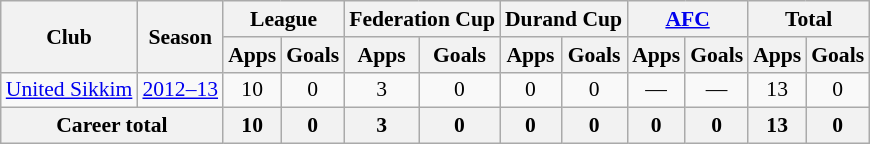<table class="wikitable" style="font-size:90%; text-align:center;">
<tr>
<th rowspan="2">Club</th>
<th rowspan="2">Season</th>
<th colspan="2">League</th>
<th colspan="2">Federation Cup</th>
<th colspan="2">Durand Cup</th>
<th colspan="2"><a href='#'>AFC</a></th>
<th colspan="2">Total</th>
</tr>
<tr>
<th>Apps</th>
<th>Goals</th>
<th>Apps</th>
<th>Goals</th>
<th>Apps</th>
<th>Goals</th>
<th>Apps</th>
<th>Goals</th>
<th>Apps</th>
<th>Goals</th>
</tr>
<tr>
<td rowspan="1"><a href='#'>United Sikkim</a></td>
<td><a href='#'>2012–13</a></td>
<td>10</td>
<td>0</td>
<td>3</td>
<td>0</td>
<td>0</td>
<td>0</td>
<td>—</td>
<td>—</td>
<td>13</td>
<td>0</td>
</tr>
<tr>
<th colspan="2">Career total</th>
<th>10</th>
<th>0</th>
<th>3</th>
<th>0</th>
<th>0</th>
<th>0</th>
<th>0</th>
<th>0</th>
<th>13</th>
<th>0</th>
</tr>
</table>
